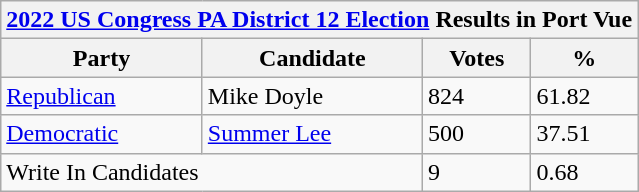<table class="wikitable">
<tr>
<th colspan="4"><a href='#'>2022 US Congress PA District 12 Election</a> Results in Port Vue</th>
</tr>
<tr>
<th>Party</th>
<th>Candidate</th>
<th>Votes</th>
<th>%</th>
</tr>
<tr>
<td><a href='#'>Republican</a></td>
<td>Mike Doyle</td>
<td>824</td>
<td>61.82</td>
</tr>
<tr>
<td><a href='#'>Democratic</a></td>
<td><a href='#'>Summer Lee</a></td>
<td>500</td>
<td>37.51</td>
</tr>
<tr>
<td colspan="2">Write In Candidates</td>
<td>9</td>
<td>0.68</td>
</tr>
</table>
